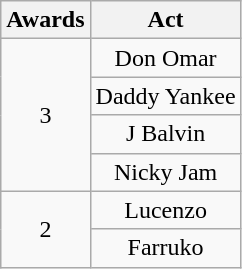<table class="wikitable" rowspan="2" style="text-align:center;">
<tr>
<th scope="col">Awards</th>
<th scope="col">Act</th>
</tr>
<tr>
<td rowspan="4">3</td>
<td>Don Omar</td>
</tr>
<tr>
<td>Daddy Yankee</td>
</tr>
<tr>
<td>J Balvin</td>
</tr>
<tr>
<td>Nicky Jam</td>
</tr>
<tr>
<td rowspan="2">2</td>
<td>Lucenzo</td>
</tr>
<tr>
<td>Farruko</td>
</tr>
</table>
